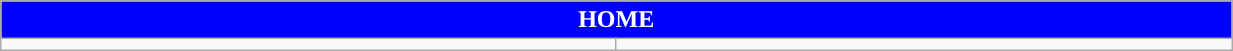<table class="wikitable collapsible collapsed" style="width:65%">
<tr>
<th colspan=16 ! style="color:#FFFFFF; background:#0000FF;">HOME</th>
</tr>
<tr>
<td></td>
<td></td>
</tr>
</table>
